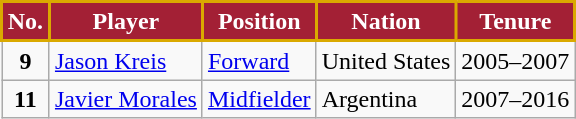<table class="wikitable">
<tr>
<th style="background:#A32035; color:#FFF; border:2px solid #DAA900;" scope="col">No.</th>
<th style="background:#A32035; color:#FFF; border:2px solid #DAA900;" scope="col">Player</th>
<th style="background:#A32035; color:#FFF; border:2px solid #DAA900;" scope="col">Position</th>
<th style="background:#A32035; color:#FFF; border:2px solid #DAA900;" scope="col">Nation</th>
<th style="background:#A32035; color:#FFF; border:2px solid #DAA900;" scope="col">Tenure</th>
</tr>
<tr>
<td align=center><strong>9</strong></td>
<td><a href='#'>Jason Kreis</a></td>
<td><a href='#'>Forward</a></td>
<td> United States</td>
<td>2005–2007</td>
</tr>
<tr>
<td align=center><strong>11</strong></td>
<td><a href='#'>Javier Morales</a></td>
<td><a href='#'>Midfielder</a></td>
<td> Argentina</td>
<td>2007–2016</td>
</tr>
</table>
